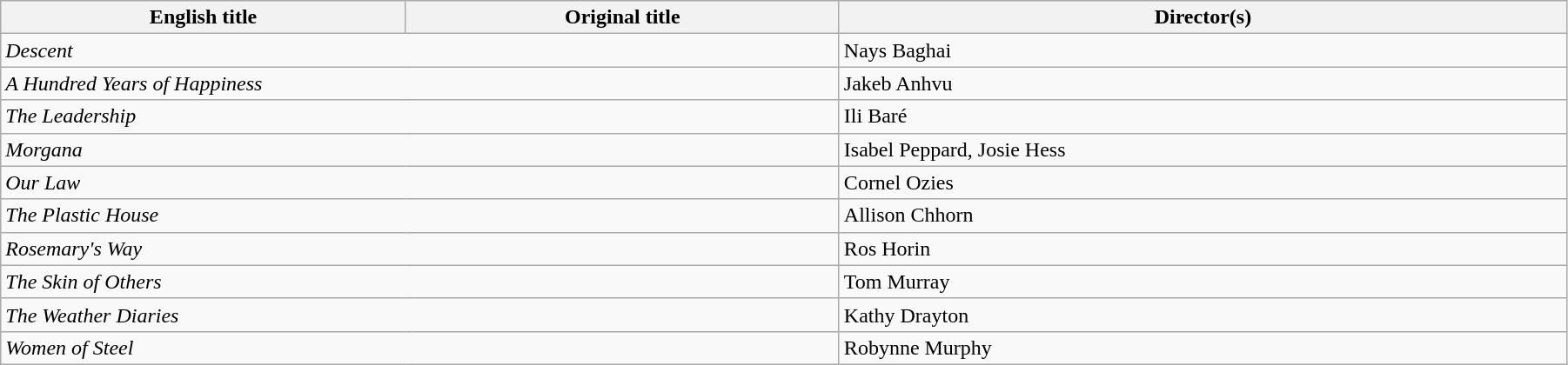<table class="wikitable" style="width:95%; margin-bottom:2px">
<tr>
<th>English title</th>
<th>Original title</th>
<th>Director(s)</th>
</tr>
<tr>
<td colspan="2"><em>Descent</em></td>
<td>Nays Baghai</td>
</tr>
<tr>
<td colspan="2"><em>A Hundred Years of Happiness</em></td>
<td>Jakeb Anhvu</td>
</tr>
<tr>
<td colspan="2"><em>The Leadership</em></td>
<td>Ili Baré</td>
</tr>
<tr>
<td colspan="2"><em>Morgana</em></td>
<td>Isabel Peppard, Josie Hess</td>
</tr>
<tr>
<td colspan="2"><em>Our Law</em></td>
<td>Cornel Ozies</td>
</tr>
<tr>
<td colspan="2"><em>The Plastic House</em></td>
<td>Allison Chhorn</td>
</tr>
<tr>
<td colspan="2"><em>Rosemary's Way</em></td>
<td>Ros Horin</td>
</tr>
<tr>
<td colspan="2"><em>The Skin of Others</em></td>
<td>Tom Murray</td>
</tr>
<tr>
<td colspan="2"><em>The Weather Diaries</em></td>
<td>Kathy Drayton</td>
</tr>
<tr>
<td colspan="2"><em>Women of Steel</em></td>
<td>Robynne Murphy</td>
</tr>
</table>
